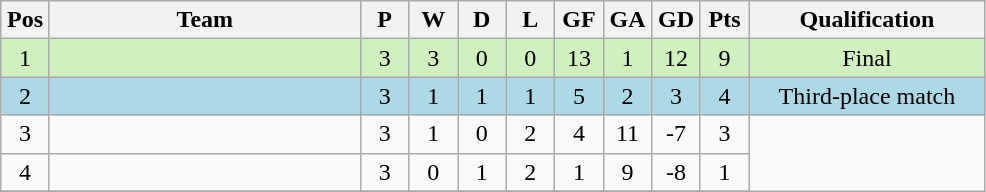<table class="wikitable" border="1">
<tr>
<th width="25"><abbr>Pos</abbr></th>
<th width="200">Team</th>
<th width="25">P</th>
<th width="25">W</th>
<th width="25">D</th>
<th width="25">L</th>
<th width="25"><abbr>GF</abbr></th>
<th width="25"><abbr>GA</abbr></th>
<th width="25"><abbr>GD</abbr></th>
<th width="25"><abbr>Pts</abbr></th>
<th width="150">Qualification</th>
</tr>
<tr bgcolor= #D0F0C0>
<td align="center">1</td>
<td></td>
<td align="center">3</td>
<td align="center">3</td>
<td align="center">0</td>
<td align="center">0</td>
<td align="center">13</td>
<td align="center">1</td>
<td align="center">12</td>
<td align="center">9</td>
<td align="center">Final</td>
</tr>
<tr bgcolor=lightblue>
<td align="center">2</td>
<td></td>
<td align="center">3</td>
<td align="center">1</td>
<td align="center">1</td>
<td align="center">1</td>
<td align="center">5</td>
<td align="center">2</td>
<td align="center">3</td>
<td align="center">4</td>
<td align="center">Third-place match</td>
</tr>
<tr>
<td align="center">3</td>
<td></td>
<td align="center">3</td>
<td align="center">1</td>
<td align="center">0</td>
<td align="center">2</td>
<td align="center">4</td>
<td align="center">11</td>
<td align="center">-7</td>
<td align="center">3</td>
</tr>
<tr>
<td align="center">4</td>
<td></td>
<td align="center">3</td>
<td align="center">0</td>
<td align="center">1</td>
<td align="center">2</td>
<td align="center">1</td>
<td align="center">9</td>
<td align="center">-8</td>
<td align="center">1</td>
</tr>
<tr>
</tr>
</table>
